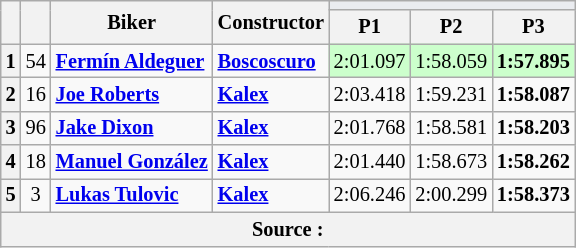<table class="wikitable sortable" style="font-size: 85%;">
<tr>
<th rowspan="2"></th>
<th rowspan="2"></th>
<th rowspan="2">Biker</th>
<th rowspan="2">Constructor</th>
<th colspan="3" style="background:#eaecf0; text-align:center;"></th>
</tr>
<tr>
<th scope="col">P1</th>
<th scope="col">P2</th>
<th scope="col">P3</th>
</tr>
<tr>
<th scope="row">1</th>
<td align="center">54</td>
<td><strong> <a href='#'>Fermín Aldeguer</a></strong></td>
<td><strong><a href='#'>Boscoscuro</a></strong></td>
<td style="background:#ccffcc;">2:01.097</td>
<td style="background:#ccffcc;">1:58.059</td>
<td style="background:#ccffcc;"><strong>1:57.895</strong></td>
</tr>
<tr>
<th scope="row">2</th>
<td align="center">16</td>
<td><strong> <a href='#'>Joe Roberts</a></strong></td>
<td><strong><a href='#'>Kalex</a></strong></td>
<td>2:03.418</td>
<td>1:59.231</td>
<td><strong>1:58.087</strong></td>
</tr>
<tr>
<th scope="row">3</th>
<td align="center">96</td>
<td><strong> <a href='#'>Jake Dixon</a></strong></td>
<td><strong><a href='#'>Kalex</a></strong></td>
<td>2:01.768</td>
<td>1:58.581</td>
<td><strong>1:58.203</strong></td>
</tr>
<tr>
<th scope="row">4</th>
<td align="center">18</td>
<td><strong> <a href='#'>Manuel González</a></strong></td>
<td><strong><a href='#'>Kalex</a></strong></td>
<td>2:01.440</td>
<td>1:58.673</td>
<td><strong>1:58.262</strong></td>
</tr>
<tr>
<th scope="row">5</th>
<td align="center">3</td>
<td><strong> <a href='#'>Lukas Tulovic</a></strong></td>
<td><strong><a href='#'>Kalex</a></strong></td>
<td>2:06.246</td>
<td>2:00.299</td>
<td><strong>1:58.373</strong></td>
</tr>
<tr>
<th colspan="7">Source : </th>
</tr>
</table>
